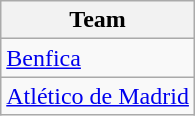<table class= "wikitable">
<tr>
<th>Team</th>
</tr>
<tr>
<td> <a href='#'>Benfica</a></td>
</tr>
<tr>
<td> <a href='#'>Atlético de Madrid</a></td>
</tr>
</table>
